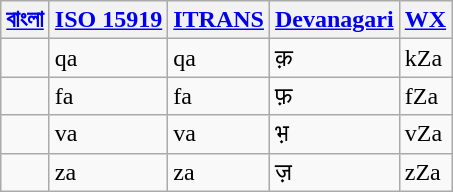<table class="wikitable">
<tr class="Unicode">
<th><a href='#'>বাংলা</a></th>
<th><a href='#'>ISO 15919</a></th>
<th><a href='#'>ITRANS</a></th>
<th><a href='#'>Devanagari</a></th>
<th><a href='#'>WX</a></th>
</tr>
<tr>
<td></td>
<td>qa</td>
<td>qa</td>
<td>क़</td>
<td>kZa</td>
</tr>
<tr>
<td></td>
<td>fa</td>
<td>fa</td>
<td>फ़</td>
<td>fZa</td>
</tr>
<tr>
<td></td>
<td>va</td>
<td>va</td>
<td>भ़</td>
<td>vZa</td>
</tr>
<tr>
<td></td>
<td>za</td>
<td>za</td>
<td>ज़</td>
<td>zZa</td>
</tr>
</table>
